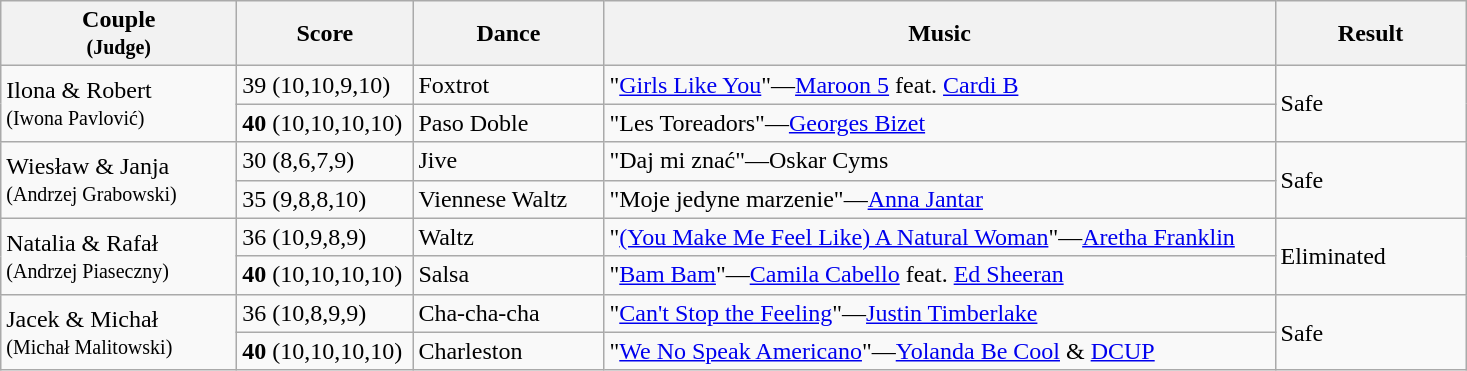<table class="wikitable">
<tr>
<th style="width:150px;">Couple<br><small>(Judge)</small></th>
<th style="width:110px;">Score</th>
<th style="width:120px;">Dance</th>
<th style="width:440px;">Music</th>
<th style="width:120px;">Result</th>
</tr>
<tr>
<td rowspan="2">Ilona & Robert<br><small>(Iwona Pavlović)</small></td>
<td>39 (10,10,9,10)</td>
<td>Foxtrot</td>
<td>"<a href='#'>Girls Like You</a>"—<a href='#'>Maroon 5</a> feat. <a href='#'>Cardi B</a></td>
<td rowspan="2">Safe</td>
</tr>
<tr>
<td><strong>40</strong> (10,10,10,10)</td>
<td>Paso Doble</td>
<td>"Les Toreadors"—<a href='#'>Georges Bizet</a></td>
</tr>
<tr>
<td rowspan="2">Wiesław & Janja<br><small>(Andrzej Grabowski)</small></td>
<td>30 (8,6,7,9)</td>
<td>Jive</td>
<td>"Daj mi znać"—Oskar Cyms</td>
<td rowspan="2">Safe</td>
</tr>
<tr>
<td>35 (9,8,8,10)</td>
<td>Viennese Waltz</td>
<td>"Moje jedyne marzenie"—<a href='#'>Anna Jantar</a></td>
</tr>
<tr>
<td rowspan="2">Natalia & Rafał<br><small>(Andrzej Piaseczny)</small></td>
<td>36 (10,9,8,9)</td>
<td>Waltz</td>
<td>"<a href='#'>(You Make Me Feel Like) A Natural Woman</a>"—<a href='#'>Aretha Franklin</a></td>
<td rowspan="2">Eliminated</td>
</tr>
<tr>
<td><strong>40</strong> (10,10,10,10)</td>
<td>Salsa</td>
<td>"<a href='#'>Bam Bam</a>"—<a href='#'>Camila Cabello</a> feat. <a href='#'>Ed Sheeran</a></td>
</tr>
<tr>
<td rowspan="2">Jacek & Michał<br><small>(Michał Malitowski)</small></td>
<td>36 (10,8,9,9)</td>
<td>Cha-cha-cha</td>
<td>"<a href='#'>Can't Stop the Feeling</a>"—<a href='#'>Justin Timberlake</a></td>
<td rowspan="2">Safe</td>
</tr>
<tr>
<td><strong>40</strong> (10,10,10,10)</td>
<td>Charleston</td>
<td>"<a href='#'>We No Speak Americano</a>"—<a href='#'>Yolanda Be Cool</a> & <a href='#'>DCUP</a></td>
</tr>
</table>
